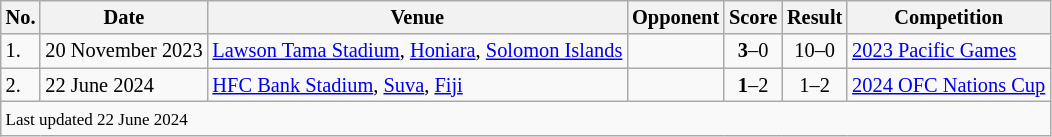<table class="wikitable" style="font-size:85%;">
<tr>
<th>No.</th>
<th>Date</th>
<th>Venue</th>
<th>Opponent</th>
<th>Score</th>
<th>Result</th>
<th>Competition</th>
</tr>
<tr>
<td>1.</td>
<td>20 November 2023</td>
<td><a href='#'>Lawson Tama Stadium</a>, <a href='#'>Honiara</a>, <a href='#'>Solomon Islands</a></td>
<td></td>
<td align=center><strong>3</strong>–0</td>
<td align=center>10–0</td>
<td><a href='#'>2023 Pacific Games</a></td>
</tr>
<tr>
<td>2.</td>
<td>22 June 2024</td>
<td><a href='#'>HFC Bank Stadium</a>, <a href='#'>Suva</a>, <a href='#'>Fiji</a></td>
<td></td>
<td align=center><strong>1</strong>–2</td>
<td align=center>1–2</td>
<td><a href='#'>2024 OFC Nations Cup</a></td>
</tr>
<tr>
<td colspan="7"><small>Last updated 22 June 2024</small></td>
</tr>
</table>
